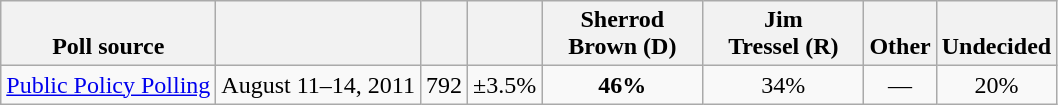<table class="wikitable" style="text-align:center">
<tr valign= bottom>
<th>Poll source</th>
<th></th>
<th></th>
<th></th>
<th style="width:100px;">Sherrod<br>Brown (D)</th>
<th style="width:100px;">Jim<br>Tressel (R)</th>
<th>Other</th>
<th>Undecided</th>
</tr>
<tr>
<td align=left><a href='#'>Public Policy Polling</a></td>
<td>August 11–14, 2011</td>
<td>792</td>
<td>±3.5%</td>
<td><strong>46%</strong></td>
<td>34%</td>
<td>—</td>
<td>20%</td>
</tr>
</table>
